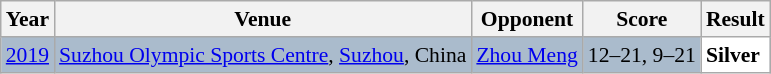<table class="sortable wikitable" style="font-size: 90%;">
<tr>
<th>Year</th>
<th>Venue</th>
<th>Opponent</th>
<th>Score</th>
<th>Result</th>
</tr>
<tr style="background:#AABBCC">
<td align="center"><a href='#'>2019</a></td>
<td align="left"><a href='#'>Suzhou Olympic Sports Centre</a>, <a href='#'>Suzhou</a>, China</td>
<td align="left"> <a href='#'>Zhou Meng</a></td>
<td align="left">12–21, 9–21</td>
<td style="text-align:left; background:white"> <strong>Silver</strong></td>
</tr>
</table>
